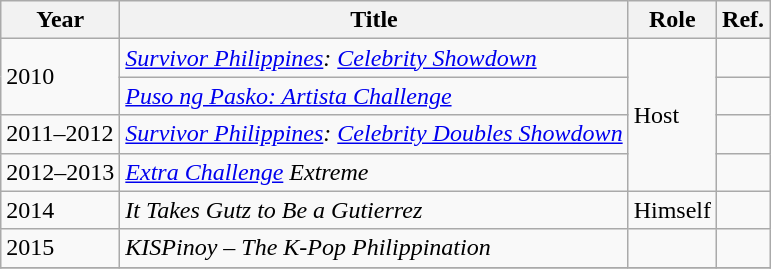<table class="wikitable sortable">
<tr>
<th>Year</th>
<th>Title</th>
<th>Role</th>
<th>Ref.</th>
</tr>
<tr>
<td rowspan="2">2010</td>
<td><em><a href='#'>Survivor Philippines</a>: <a href='#'>Celebrity Showdown</a></em></td>
<td rowspan="4">Host</td>
<td></td>
</tr>
<tr>
<td><em><a href='#'>Puso ng Pasko: Artista Challenge</a></em></td>
<td></td>
</tr>
<tr>
<td>2011–2012</td>
<td><em> <a href='#'>Survivor Philippines</a>: <a href='#'>Celebrity Doubles Showdown</a></em></td>
<td></td>
</tr>
<tr>
<td>2012–2013</td>
<td><em><a href='#'>Extra Challenge</a> Extreme</em></td>
<td></td>
</tr>
<tr>
<td>2014</td>
<td><em>It Takes Gutz to Be a Gutierrez</em></td>
<td>Himself</td>
<td></td>
</tr>
<tr>
<td>2015</td>
<td><em>KISPinoy – The K-Pop Philippination</em></td>
<td></td>
<td></td>
</tr>
<tr>
</tr>
</table>
